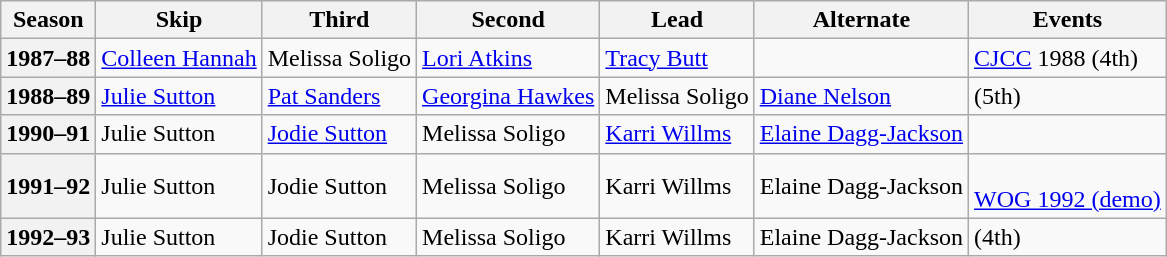<table class="wikitable">
<tr>
<th scope="col">Season</th>
<th scope="col">Skip</th>
<th scope="col">Third</th>
<th scope="col">Second</th>
<th scope="col">Lead</th>
<th scope="col">Alternate</th>
<th scope="col">Events</th>
</tr>
<tr>
<th scope="row">1987–88</th>
<td><a href='#'>Colleen Hannah</a></td>
<td>Melissa Soligo</td>
<td><a href='#'>Lori Atkins</a></td>
<td><a href='#'>Tracy Butt</a></td>
<td></td>
<td><a href='#'>CJCC</a> 1988 (4th)</td>
</tr>
<tr>
<th scope="row">1988–89</th>
<td><a href='#'>Julie Sutton</a></td>
<td><a href='#'>Pat Sanders</a></td>
<td><a href='#'>Georgina Hawkes</a></td>
<td>Melissa Soligo</td>
<td><a href='#'>Diane Nelson</a></td>
<td> (5th)</td>
</tr>
<tr>
<th scope="row">1990–91</th>
<td>Julie Sutton</td>
<td><a href='#'>Jodie Sutton</a></td>
<td>Melissa Soligo</td>
<td><a href='#'>Karri Willms</a></td>
<td><a href='#'>Elaine Dagg-Jackson</a></td>
<td> <br> </td>
</tr>
<tr>
<th scope="row">1991–92</th>
<td>Julie Sutton</td>
<td>Jodie Sutton</td>
<td>Melissa Soligo</td>
<td>Karri Willms</td>
<td>Elaine Dagg-Jackson</td>
<td> <br><a href='#'>WOG 1992 (demo)</a> </td>
</tr>
<tr>
<th scope="row">1992–93</th>
<td>Julie Sutton</td>
<td>Jodie Sutton</td>
<td>Melissa Soligo</td>
<td>Karri Willms</td>
<td>Elaine Dagg-Jackson</td>
<td> (4th)</td>
</tr>
</table>
